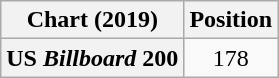<table class="wikitable plainrowheaders" style="text-align:center">
<tr>
<th scope="col">Chart (2019)</th>
<th scope="col">Position</th>
</tr>
<tr>
<th scope="row">US <em>Billboard</em> 200</th>
<td>178</td>
</tr>
</table>
